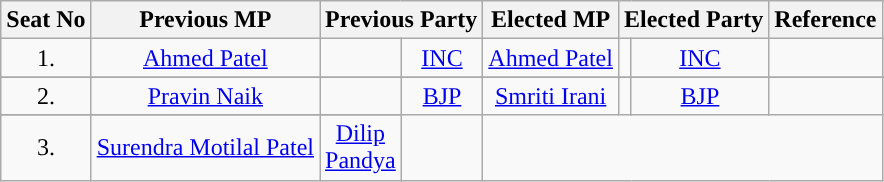<table class="wikitable">
<tr>
<th>Seat No</th>
<th>Previous MP</th>
<th colspan=2>Previous Party</th>
<th>Elected MP</th>
<th colspan=2>Elected Party</th>
<th>Reference</th>
</tr>
<tr style="text-align:center;">
<td>1.</td>
<td><a href='#'>Ahmed Patel</a></td>
<td width="1px"></td>
<td><a href='#'>INC</a></td>
<td><a href='#'>Ahmed Patel</a></td>
<td width="1px"></td>
<td><a href='#'>INC</a></td>
<td></td>
</tr>
<tr>
</tr>
<tr style="text-align:center;">
<td>2.</td>
<td><a href='#'>Pravin Naik</a></td>
<td width="1px"></td>
<td rowspan=2><a href='#'>BJP</a></td>
<td><a href='#'>Smriti Irani</a></td>
<td width="1px"></td>
<td rowspan=2><a href='#'>BJP</a></td>
<td></td>
</tr>
<tr>
</tr>
<tr style="text-align:center;">
<td>3.</td>
<td><a href='#'>Surendra Motilal Patel</a></td>
<td><a href='#'>Dilip Pandya</a></td>
<td></td>
</tr>
</table>
